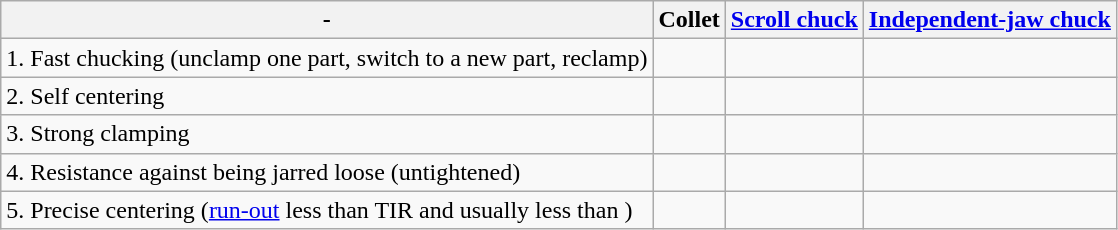<table class="wikitable">
<tr>
<th>-</th>
<th>Collet</th>
<th><a href='#'>Scroll chuck</a></th>
<th><a href='#'>Independent-jaw chuck</a></th>
</tr>
<tr>
<td>1. Fast chucking (unclamp one part, switch to a new part, reclamp)</td>
<td></td>
<td></td>
<td></td>
</tr>
<tr>
<td>2. Self centering</td>
<td></td>
<td></td>
<td></td>
</tr>
<tr>
<td>3. Strong clamping</td>
<td></td>
<td></td>
<td></td>
</tr>
<tr>
<td>4. Resistance against being jarred loose (untightened)</td>
<td></td>
<td></td>
<td></td>
</tr>
<tr>
<td>5. Precise centering (<a href='#'>run-out</a> less than  TIR and usually less than )</td>
<td></td>
<td></td>
<td></td>
</tr>
</table>
